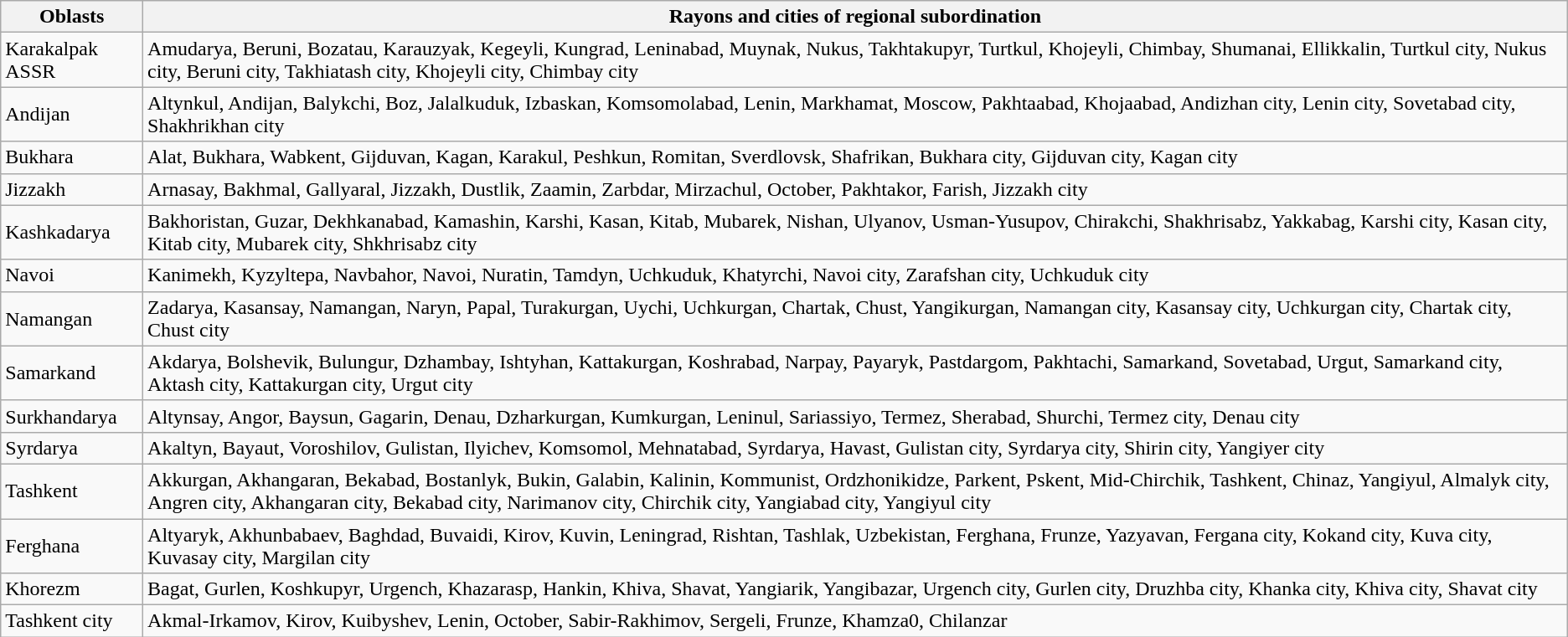<table class="wikitable mw-collapsible mw-collapsed collapsible">
<tr>
<th>Oblasts</th>
<th>Rayons and cities of regional subordination</th>
</tr>
<tr>
<td>Karakalpak ASSR</td>
<td>Amudarya, Beruni, Bozatau, Karauzyak, Kegeyli, Kungrad, Leninabad, Muynak, Nukus, Takhtakupyr, Turtkul, Khojeyli, Chimbay, Shumanai, Ellikkalin, Turtkul city, Nukus city, Beruni city, Takhiatash city, Khojeyli city, Chimbay city</td>
</tr>
<tr>
<td>Andijan</td>
<td>Altynkul, Andijan, Balykchi, Boz, Jalalkuduk, Izbaskan, Komsomolabad, Lenin, Markhamat, Moscow, Pakhtaabad, Khojaabad, Andizhan city, Lenin city, Sovetabad city, Shakhrikhan city</td>
</tr>
<tr>
<td>Bukhara</td>
<td>Alat, Bukhara, Wabkent, Gijduvan, Kagan, Karakul, Peshkun, Romitan, Sverdlovsk, Shafrikan, Bukhara city, Gijduvan city, Kagan city</td>
</tr>
<tr>
<td>Jizzakh</td>
<td>Arnasay, Bakhmal, Gallyaral, Jizzakh, Dustlik, Zaamin, Zarbdar, Mirzachul, October, Pakhtakor, Farish, Jizzakh city</td>
</tr>
<tr>
<td>Kashkadarya</td>
<td>Bakhoristan, Guzar, Dekhkanabad, Kamashin, Karshi, Kasan, Kitab, Mubarek, Nishan, Ulyanov, Usman-Yusupov, Chirakchi, Shakhrisabz, Yakkabag, Karshi city, Kasan city, Kitab city, Mubarek city, Shkhrisabz city</td>
</tr>
<tr>
<td>Navoi</td>
<td>Kanimekh, Kyzyltepa, Navbahor, Navoi, Nuratin, Tamdyn, Uchkuduk, Khatyrchi, Navoi city, Zarafshan city, Uchkuduk city</td>
</tr>
<tr>
<td>Namangan</td>
<td>Zadarya, Kasansay, Namangan, Naryn, Papal, Turakurgan, Uychi, Uchkurgan, Chartak, Chust, Yangikurgan, Namangan city, Kasansay city, Uchkurgan city, Chartak city, Chust city</td>
</tr>
<tr>
<td>Samarkand</td>
<td>Akdarya, Bolshevik, Bulungur, Dzhambay, Ishtyhan, Kattakurgan, Koshrabad, Narpay, Payaryk, Pastdargom, Pakhtachi, Samarkand, Sovetabad, Urgut, Samarkand city, Aktash city, Kattakurgan city, Urgut city</td>
</tr>
<tr>
<td>Surkhandarya</td>
<td>Altynsay, Angor, Baysun, Gagarin, Denau, Dzharkurgan, Kumkurgan, Leninul, Sariassiyo, Termez, Sherabad, Shurchi, Termez city, Denau city</td>
</tr>
<tr>
<td>Syrdarya</td>
<td>Akaltyn, Bayaut, Voroshilov, Gulistan, Ilyichev, Komsomol, Mehnatabad, Syrdarya, Havast, Gulistan city, Syrdarya city, Shirin city, Yangiyer city</td>
</tr>
<tr>
<td>Tashkent</td>
<td>Akkurgan, Akhangaran, Bekabad, Bostanlyk, Bukin, Galabin, Kalinin, Kommunist, Ordzhonikidze, Parkent, Pskent, Mid-Chirchik, Tashkent, Chinaz, Yangiyul, Almalyk city, Angren city, Akhangaran city, Bekabad city, Narimanov city, Chirchik city, Yangiabad city, Yangiyul city</td>
</tr>
<tr>
<td>Ferghana</td>
<td>Altyaryk, Akhunbabaev, Baghdad, Buvaidi, Kirov, Kuvin, Leningrad, Rishtan, Tashlak, Uzbekistan, Ferghana, Frunze, Yazyavan, Fergana city, Kokand city, Kuva city, Kuvasay city, Margilan city</td>
</tr>
<tr>
<td>Khorezm</td>
<td>Bagat, Gurlen, Koshkupyr, Urgench, Khazarasp, Hankin, Khiva, Shavat, Yangiarik, Yangibazar, Urgench city, Gurlen city, Druzhba city, Khanka city, Khiva city, Shavat city</td>
</tr>
<tr>
<td>Tashkent city</td>
<td>Akmal-Irkamov, Kirov, Kuibyshev, Lenin, October, Sabir-Rakhimov, Sergeli, Frunze, Khamza0, Chilanzar</td>
</tr>
</table>
